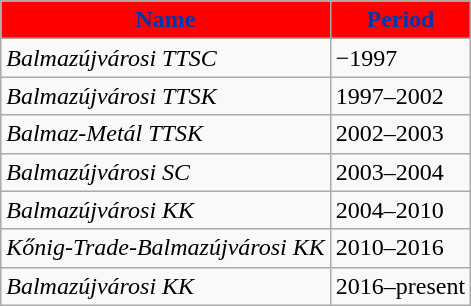<table class="wikitable" style="text-align: left">
<tr>
<th style="color:#0038af; background:red">Name</th>
<th style="color:#0038af; background:red">Period</th>
</tr>
<tr>
<td align=left><em>Balmazújvárosi TTSC</em></td>
<td>−1997</td>
</tr>
<tr>
<td align=left><em>Balmazújvárosi TTSK</em></td>
<td>1997–2002</td>
</tr>
<tr>
<td align=left><em>Balmaz-Metál TTSK</em></td>
<td>2002–2003</td>
</tr>
<tr>
<td align=left><em>Balmazújvárosi SC</em></td>
<td>2003–2004</td>
</tr>
<tr>
<td align=left><em>Balmazújvárosi KK</em></td>
<td>2004–2010</td>
</tr>
<tr>
<td align=left><em>Kőnig-Trade-Balmazújvárosi KK</em></td>
<td>2010–2016</td>
</tr>
<tr>
<td align=left><em>Balmazújvárosi KK</em></td>
<td>2016–present</td>
</tr>
</table>
